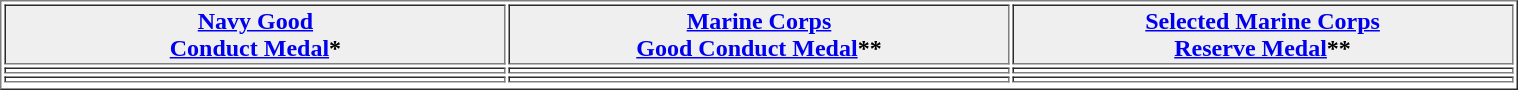<table align="center" border="1"  cellpadding="1" width="80%">
<tr>
<th width="20%" style="background:#efefef;"><a href='#'>Navy Good<br>Conduct Medal</a>*</th>
<th width="20%" style="background:#efefef;"><a href='#'>Marine Corps<br>Good Conduct Medal</a>**</th>
<th width="20%" style="background:#efefef;"><a href='#'>Selected Marine Corps<br>Reserve Medal</a>**</th>
</tr>
<tr>
<td></td>
<td></td>
<td></td>
</tr>
<tr>
<td></td>
<td></td>
<td></td>
</tr>
<tr>
</tr>
</table>
